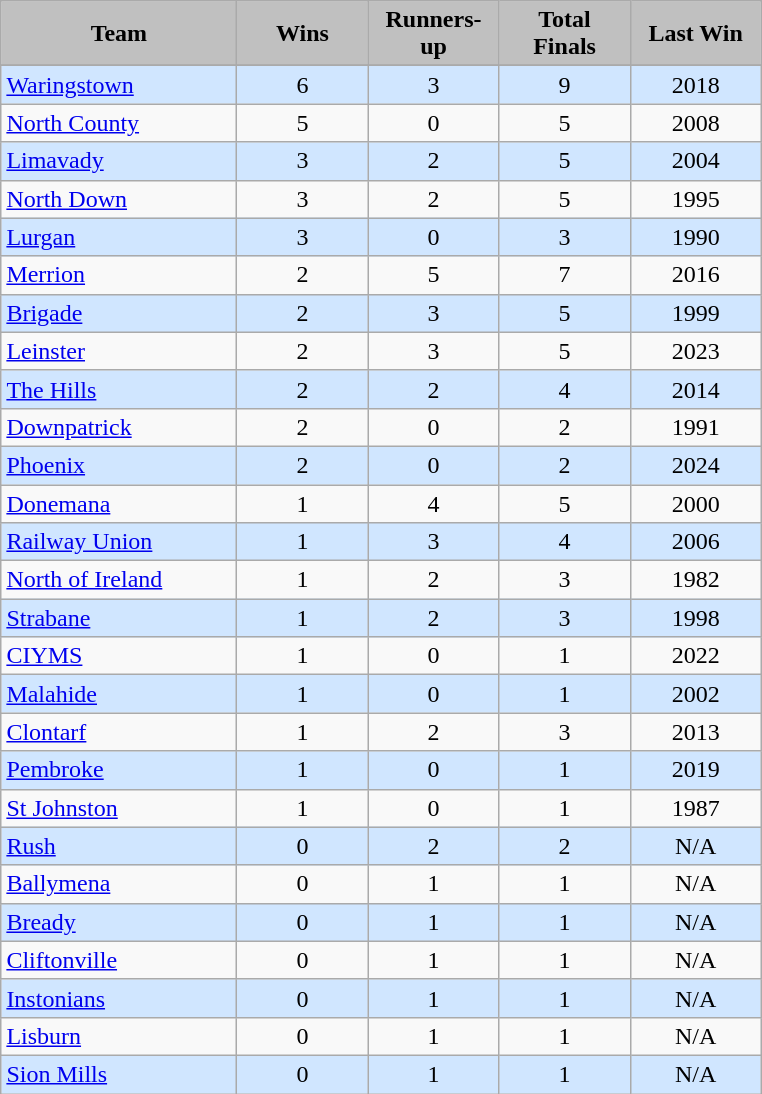<table class="wikitable" style="margin: 1em auto 1em auto">
<tr>
<th style="width:150px; background:silver;">Team</th>
<th style="width:80px; background:silver;">Wins</th>
<th style="width:80px; background:silver;">Runners-up</th>
<th style="width:80px; background:silver;">Total Finals</th>
<th style="width:80px; background:silver;">Last Win</th>
</tr>
<tr>
</tr>
<tr style="background: #D0E6FF;">
<td><a href='#'>Waringstown</a></td>
<td style="text-align:center;">6</td>
<td style="text-align:center;">3</td>
<td style="text-align:center;">9</td>
<td style="text-align:center;">2018</td>
</tr>
<tr>
<td><a href='#'>North County</a></td>
<td style="text-align:center;">5</td>
<td style="text-align:center;">0</td>
<td style="text-align:center;">5</td>
<td style="text-align:center;">2008</td>
</tr>
<tr style="background: #D0E6FF;">
<td><a href='#'>Limavady</a></td>
<td style="text-align:center;">3</td>
<td style="text-align:center;">2</td>
<td style="text-align:center;">5</td>
<td style="text-align:center;">2004</td>
</tr>
<tr>
<td><a href='#'>North Down</a></td>
<td style="text-align:center;">3</td>
<td style="text-align:center;">2</td>
<td style="text-align:center;">5</td>
<td style="text-align:center;">1995</td>
</tr>
<tr style="background: #D0E6FF;">
<td><a href='#'>Lurgan</a></td>
<td style="text-align:center;">3</td>
<td style="text-align:center;">0</td>
<td style="text-align:center;">3</td>
<td style="text-align:center;">1990</td>
</tr>
<tr>
<td><a href='#'>Merrion</a></td>
<td style="text-align:center;">2</td>
<td style="text-align:center;">5</td>
<td style="text-align:center;">7</td>
<td style="text-align:center;">2016</td>
</tr>
<tr style="background: #D0E6FF;">
<td><a href='#'>Brigade</a></td>
<td style="text-align:center;">2</td>
<td style="text-align:center;">3</td>
<td style="text-align:center;">5</td>
<td style="text-align:center;">1999</td>
</tr>
<tr>
<td><a href='#'>Leinster</a></td>
<td style="text-align:center;">2</td>
<td style="text-align:center;">3</td>
<td style="text-align:center;">5</td>
<td style="text-align:center;">2023</td>
</tr>
<tr style="background: #D0E6FF;">
<td><a href='#'>The Hills</a></td>
<td style="text-align:center;">2</td>
<td style="text-align:center;">2</td>
<td style="text-align:center;">4</td>
<td style="text-align:center;">2014</td>
</tr>
<tr>
<td><a href='#'>Downpatrick</a></td>
<td style="text-align:center;">2</td>
<td style="text-align:center;">0</td>
<td style="text-align:center;">2</td>
<td style="text-align:center;">1991</td>
</tr>
<tr style="background: #D0E6FF;">
<td><a href='#'>Phoenix</a></td>
<td style="text-align:center;">2</td>
<td style="text-align:center;">0</td>
<td style="text-align:center;">2</td>
<td style="text-align:center;">2024</td>
</tr>
<tr>
<td><a href='#'>Donemana</a></td>
<td style="text-align:center;">1</td>
<td style="text-align:center;">4</td>
<td style="text-align:center;">5</td>
<td style="text-align:center;">2000</td>
</tr>
<tr style="background: #D0E6FF;">
<td><a href='#'>Railway Union</a></td>
<td style="text-align:center;">1</td>
<td style="text-align:center;">3</td>
<td style="text-align:center;">4</td>
<td style="text-align:center;">2006</td>
</tr>
<tr>
<td><a href='#'>North of Ireland</a></td>
<td style="text-align:center;">1</td>
<td style="text-align:center;">2</td>
<td style="text-align:center;">3</td>
<td style="text-align:center;">1982</td>
</tr>
<tr style="background: #D0E6FF;">
<td><a href='#'>Strabane</a></td>
<td style="text-align:center;">1</td>
<td style="text-align:center;">2</td>
<td style="text-align:center;">3</td>
<td style="text-align:center;">1998</td>
</tr>
<tr>
<td><a href='#'>CIYMS</a></td>
<td style="text-align:center;">1</td>
<td style="text-align:center;">0</td>
<td style="text-align:center;">1</td>
<td style="text-align:center;">2022</td>
</tr>
<tr style="background: #D0E6FF;">
<td><a href='#'>Malahide</a></td>
<td style="text-align:center;">1</td>
<td style="text-align:center;">0</td>
<td style="text-align:center;">1</td>
<td style="text-align:center;">2002</td>
</tr>
<tr>
<td><a href='#'>Clontarf</a></td>
<td style="text-align:center;">1</td>
<td style="text-align:center;">2</td>
<td style="text-align:center;">3</td>
<td style="text-align:center;">2013</td>
</tr>
<tr style="background: #D0E6FF;">
<td><a href='#'>Pembroke</a></td>
<td style="text-align:center;">1</td>
<td style="text-align:center;">0</td>
<td style="text-align:center;">1</td>
<td style="text-align:center;">2019</td>
</tr>
<tr>
<td><a href='#'>St Johnston</a></td>
<td style="text-align:center;">1</td>
<td style="text-align:center;">0</td>
<td style="text-align:center;">1</td>
<td style="text-align:center;">1987</td>
</tr>
<tr style="background: #D0E6FF;">
<td><a href='#'>Rush</a></td>
<td style="text-align:center;">0</td>
<td style="text-align:center;">2</td>
<td style="text-align:center;">2</td>
<td style="text-align:center;">N/A</td>
</tr>
<tr>
<td><a href='#'>Ballymena</a></td>
<td style="text-align:center;">0</td>
<td style="text-align:center;">1</td>
<td style="text-align:center;">1</td>
<td style="text-align:center;">N/A</td>
</tr>
<tr style="background: #D0E6FF;">
<td><a href='#'>Bready</a></td>
<td style="text-align:center;">0</td>
<td style="text-align:center;">1</td>
<td style="text-align:center;">1</td>
<td style="text-align:center;">N/A</td>
</tr>
<tr>
<td><a href='#'>Cliftonville</a></td>
<td style="text-align:center;">0</td>
<td style="text-align:center;">1</td>
<td style="text-align:center;">1</td>
<td style="text-align:center;">N/A</td>
</tr>
<tr style="background: #D0E6FF;">
<td><a href='#'>Instonians</a></td>
<td style="text-align:center;">0</td>
<td style="text-align:center;">1</td>
<td style="text-align:center;">1</td>
<td style="text-align:center;">N/A</td>
</tr>
<tr>
<td><a href='#'>Lisburn</a></td>
<td style="text-align:center;">0</td>
<td style="text-align:center;">1</td>
<td style="text-align:center;">1</td>
<td style="text-align:center;">N/A</td>
</tr>
<tr style="background: #D0E6FF;">
<td><a href='#'>Sion Mills</a></td>
<td style="text-align:center;">0</td>
<td style="text-align:center;">1</td>
<td style="text-align:center;">1</td>
<td style="text-align:center;">N/A</td>
</tr>
</table>
